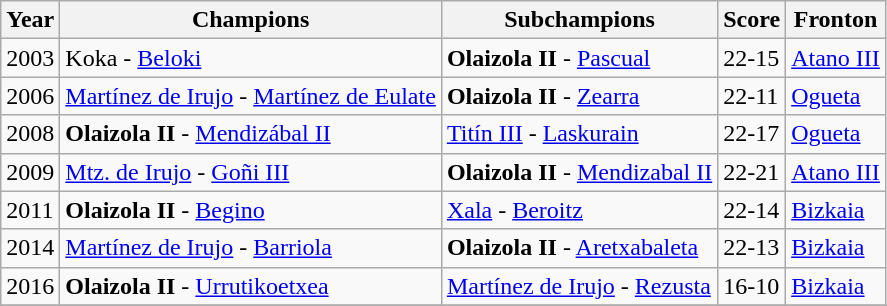<table class="wikitable">
<tr>
<th>Year</th>
<th>Champions</th>
<th>Subchampions</th>
<th>Score</th>
<th>Fronton</th>
</tr>
<tr>
<td>2003</td>
<td>Koka - <a href='#'>Beloki</a></td>
<td><strong>Olaizola II</strong> - <a href='#'>Pascual</a></td>
<td>22-15</td>
<td><a href='#'>Atano III</a></td>
</tr>
<tr>
<td>2006</td>
<td><a href='#'>Martínez de Irujo</a> - <a href='#'>Martínez de Eulate</a></td>
<td><strong>Olaizola II</strong> - <a href='#'>Zearra</a></td>
<td>22-11</td>
<td><a href='#'>Ogueta</a></td>
</tr>
<tr>
<td>2008</td>
<td><strong>Olaizola II</strong> - <a href='#'>Mendizábal II</a></td>
<td><a href='#'>Titín III</a> - <a href='#'>Laskurain</a></td>
<td>22-17</td>
<td><a href='#'>Ogueta</a></td>
</tr>
<tr>
<td>2009</td>
<td><a href='#'>Mtz. de Irujo</a> - <a href='#'>Goñi III</a></td>
<td><strong>Olaizola II</strong> - <a href='#'>Mendizabal II</a></td>
<td>22-21</td>
<td><a href='#'>Atano III</a></td>
</tr>
<tr>
<td>2011</td>
<td><strong>Olaizola II</strong> - <a href='#'>Begino</a></td>
<td><a href='#'>Xala</a> - <a href='#'>Beroitz</a></td>
<td>22-14</td>
<td><a href='#'>Bizkaia</a></td>
</tr>
<tr>
<td>2014</td>
<td><a href='#'>Martínez de Irujo</a> - <a href='#'>Barriola</a></td>
<td><strong>Olaizola II</strong> - <a href='#'>Aretxabaleta</a></td>
<td>22-13</td>
<td><a href='#'>Bizkaia</a></td>
</tr>
<tr>
<td>2016</td>
<td><strong>Olaizola II</strong> - <a href='#'>Urrutikoetxea</a></td>
<td><a href='#'>Martínez de Irujo</a> - <a href='#'>Rezusta</a></td>
<td>16-10</td>
<td><a href='#'>Bizkaia</a></td>
</tr>
<tr>
</tr>
</table>
